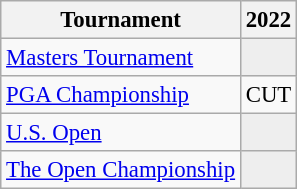<table class="wikitable" style="font-size:95%;text-align:center;">
<tr>
<th>Tournament</th>
<th>2022</th>
</tr>
<tr>
<td align=left><a href='#'>Masters Tournament</a></td>
<td style="background:#eeeeee;"></td>
</tr>
<tr>
<td align=left><a href='#'>PGA Championship</a></td>
<td>CUT</td>
</tr>
<tr>
<td align=left><a href='#'>U.S. Open</a></td>
<td style="background:#eeeeee;"></td>
</tr>
<tr>
<td align=left><a href='#'>The Open Championship</a></td>
<td style="background:#eeeeee;"></td>
</tr>
</table>
